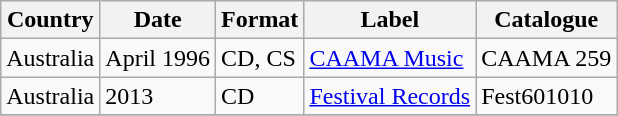<table class="wikitable">
<tr>
<th>Country</th>
<th>Date</th>
<th>Format</th>
<th>Label</th>
<th>Catalogue</th>
</tr>
<tr>
<td>Australia</td>
<td>April 1996</td>
<td>CD, CS</td>
<td><a href='#'>CAAMA Music</a></td>
<td>CAAMA 259</td>
</tr>
<tr>
<td>Australia</td>
<td>2013</td>
<td>CD</td>
<td><a href='#'>Festival Records</a></td>
<td>Fest601010</td>
</tr>
<tr>
</tr>
</table>
